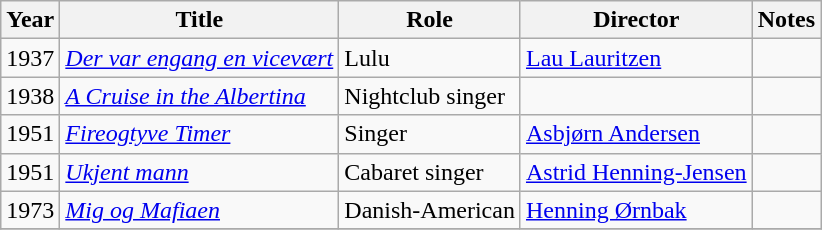<table class="wikitable sortable">
<tr>
<th>Year</th>
<th>Title</th>
<th>Role</th>
<th>Director</th>
<th class="unsortable">Notes</th>
</tr>
<tr>
<td>1937</td>
<td><em><a href='#'>Der var engang en vicevært</a></em></td>
<td>Lulu</td>
<td><a href='#'>Lau Lauritzen</a></td>
<td></td>
</tr>
<tr>
<td>1938</td>
<td><em><a href='#'>A Cruise in the Albertina</a></em></td>
<td>Nightclub singer</td>
<td></td>
</tr>
<tr>
<td>1951</td>
<td><em><a href='#'>Fireogtyve Timer</a></em></td>
<td>Singer</td>
<td><a href='#'>Asbjørn Andersen</a></td>
<td></td>
</tr>
<tr>
<td>1951</td>
<td><em><a href='#'>Ukjent mann</a></em></td>
<td>Cabaret singer</td>
<td><a href='#'>Astrid Henning-Jensen</a></td>
<td></td>
</tr>
<tr>
<td>1973</td>
<td><em><a href='#'>Mig og Mafiaen</a></em></td>
<td>Danish-American</td>
<td><a href='#'>Henning Ørnbak</a></td>
<td></td>
</tr>
<tr>
</tr>
</table>
